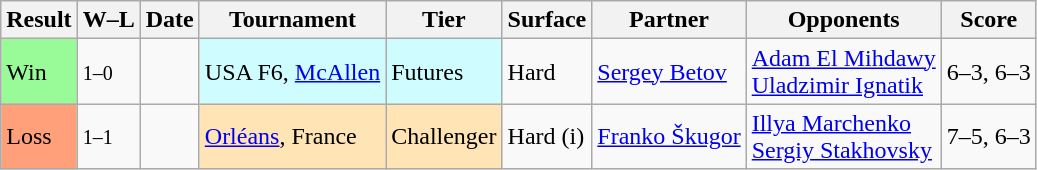<table class="sortable wikitable">
<tr>
<th>Result</th>
<th class="unsortable">W–L</th>
<th>Date</th>
<th>Tournament</th>
<th>Tier</th>
<th>Surface</th>
<th>Partner</th>
<th>Opponents</th>
<th class="unsortable">Score</th>
</tr>
<tr>
<td bgcolor="#98fb98">Win</td>
<td><small>1–0</small></td>
<td></td>
<td style="background:#cffcff;">USA F6, <a href='#'>McAllen</a></td>
<td style="background:#cffcff;">Futures</td>
<td>Hard</td>
<td> <a href='#'>Sergey Betov</a></td>
<td> <a href='#'>Adam El Mihdawy</a><br> <a href='#'>Uladzimir Ignatik</a></td>
<td>6–3, 6–3</td>
</tr>
<tr>
<td bgcolor="#ffa07a">Loss</td>
<td><small>1–1</small></td>
<td><a href='#'></a></td>
<td style="background:moccasin;"><a href='#'>Orléans</a>, France</td>
<td style="background:moccasin;">Challenger</td>
<td>Hard (i)</td>
<td> <a href='#'>Franko Škugor</a></td>
<td> <a href='#'>Illya Marchenko</a><br> <a href='#'>Sergiy Stakhovsky</a></td>
<td>7–5, 6–3</td>
</tr>
</table>
